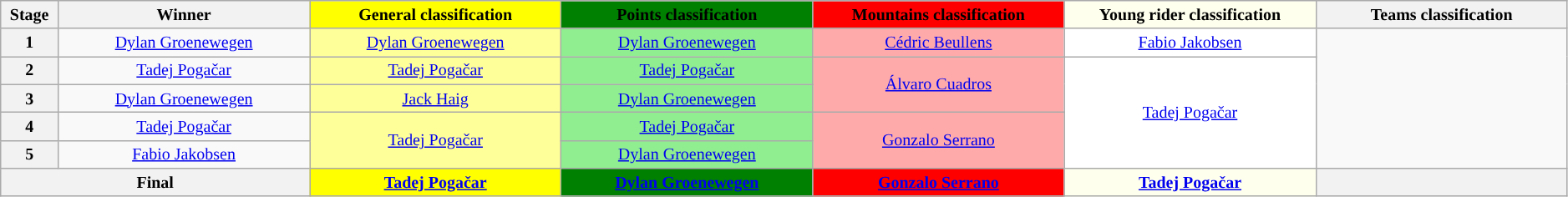<table class="wikitable" width="99%" style="text-align: center; font-size:smaller;">
<tr>
<th width="2%">Stage</th>
<th width="12%">Winner</th>
<th style="background:yellow;" width="12%">General classification<br></th>
<th style="background:green;" width="12%">Points classification<br></th>
<th style="background:red;" width="12%">Mountains classification<br></th>
<th style="background:#FFFFEE;" width="12%">Young rider classification<br></th>
<th width="12%">Teams classification</th>
</tr>
<tr>
<th>1</th>
<td><a href='#'>Dylan Groenewegen</a></td>
<td style="background:#FFFF99;" rowspan="1"><a href='#'>Dylan Groenewegen</a></td>
<td style="background:lightgreen;"><a href='#'>Dylan Groenewegen</a></td>
<td style="background:#FFAAAA;" rowspan="1"><a href='#'>Cédric Beullens</a></td>
<td style="background:white" rowspan="1"><a href='#'>Fabio Jakobsen</a></td>
<td rowspan="5"></td>
</tr>
<tr>
<th>2</th>
<td><a href='#'>Tadej Pogačar</a></td>
<td style="background:#FFFF99;" rowspan="1"><a href='#'>Tadej Pogačar</a></td>
<td style="background:lightgreen;" rowspan="1"><a href='#'>Tadej Pogačar</a></td>
<td style="background:#FFAAAA;" rowspan="2"><a href='#'>Álvaro Cuadros</a></td>
<td rowspan="4" style="background:white"><a href='#'>Tadej Pogačar</a></td>
</tr>
<tr>
<th>3</th>
<td><a href='#'>Dylan Groenewegen</a></td>
<td style="background:#FFFF99;" rowspan="1"><a href='#'>Jack Haig</a></td>
<td style="background:lightgreen;" rowspan="1"><a href='#'>Dylan Groenewegen</a></td>
</tr>
<tr>
<th>4</th>
<td><a href='#'>Tadej Pogačar</a></td>
<td rowspan="2" style="background:#FFFF99;"><a href='#'>Tadej Pogačar</a></td>
<td rowspan="1" style="background:lightgreen;"><a href='#'>Tadej Pogačar</a></td>
<td rowspan="2" style="background:#FFAAAA;"><a href='#'>Gonzalo Serrano</a></td>
</tr>
<tr>
<th>5</th>
<td><a href='#'>Fabio Jakobsen</a></td>
<td rowspan="1" style="background:lightgreen;"><a href='#'>Dylan Groenewegen</a></td>
</tr>
<tr>
<th colspan="2">Final</th>
<th style="background:yellow;"><a href='#'>Tadej Pogačar</a></th>
<th style="background:green;"><a href='#'>Dylan Groenewegen</a></th>
<th style="background:red;"><a href='#'>Gonzalo Serrano</a></th>
<th style="background:#FFFFEE;"><a href='#'>Tadej Pogačar</a></th>
<th width="12%"></th>
</tr>
</table>
